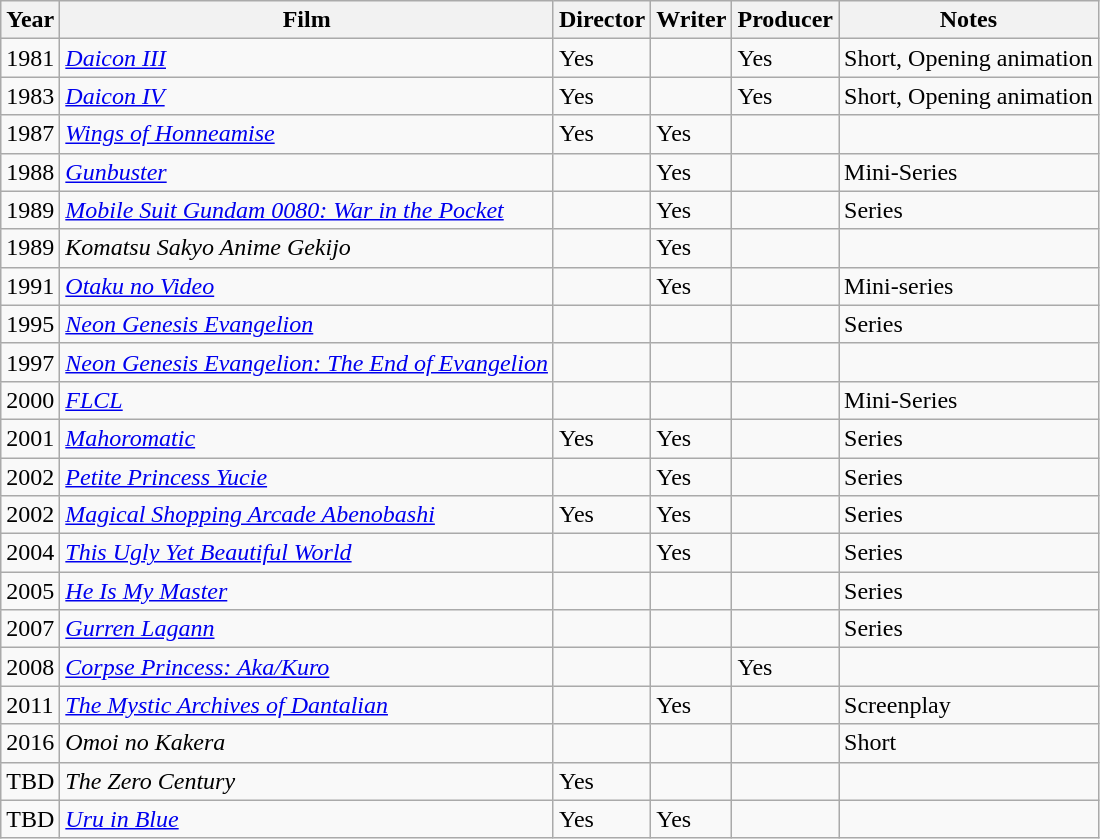<table class="wikitable">
<tr>
<th>Year</th>
<th>Film</th>
<th>Director</th>
<th>Writer</th>
<th>Producer</th>
<th>Notes</th>
</tr>
<tr>
<td>1981</td>
<td><em><a href='#'>Daicon III</a></em></td>
<td>Yes</td>
<td></td>
<td>Yes</td>
<td>Short, Opening animation</td>
</tr>
<tr>
<td>1983</td>
<td><em><a href='#'>Daicon IV</a></em></td>
<td>Yes</td>
<td></td>
<td>Yes</td>
<td>Short, Opening animation</td>
</tr>
<tr>
<td>1987</td>
<td><em><a href='#'>Wings of Honneamise</a></em></td>
<td>Yes</td>
<td>Yes</td>
<td></td>
<td></td>
</tr>
<tr>
<td>1988</td>
<td><em><a href='#'>Gunbuster</a></em></td>
<td></td>
<td>Yes</td>
<td></td>
<td>Mini-Series</td>
</tr>
<tr>
<td>1989</td>
<td><em><a href='#'>Mobile Suit Gundam 0080: War in the Pocket</a></em></td>
<td></td>
<td>Yes</td>
<td></td>
<td>Series</td>
</tr>
<tr>
<td>1989</td>
<td><em>Komatsu Sakyo Anime Gekijo</em></td>
<td></td>
<td>Yes</td>
<td></td>
<td></td>
</tr>
<tr>
<td>1991</td>
<td><em><a href='#'>Otaku no Video</a></em></td>
<td></td>
<td>Yes</td>
<td></td>
<td>Mini-series</td>
</tr>
<tr>
<td>1995</td>
<td><em><a href='#'>Neon Genesis Evangelion</a></em></td>
<td></td>
<td></td>
<td></td>
<td>Series</td>
</tr>
<tr>
<td>1997</td>
<td><em><a href='#'>Neon Genesis Evangelion: The End of Evangelion</a></em></td>
<td></td>
<td></td>
<td></td>
<td></td>
</tr>
<tr>
<td>2000</td>
<td><em><a href='#'>FLCL</a></em></td>
<td></td>
<td></td>
<td></td>
<td>Mini-Series</td>
</tr>
<tr>
<td>2001</td>
<td><em><a href='#'>Mahoromatic</a></em></td>
<td>Yes</td>
<td>Yes</td>
<td></td>
<td>Series</td>
</tr>
<tr>
<td>2002</td>
<td><em><a href='#'>Petite Princess Yucie</a></em></td>
<td></td>
<td>Yes</td>
<td></td>
<td>Series</td>
</tr>
<tr>
<td>2002</td>
<td><em><a href='#'>Magical Shopping Arcade Abenobashi</a></em></td>
<td>Yes</td>
<td>Yes</td>
<td></td>
<td>Series</td>
</tr>
<tr>
<td>2004</td>
<td><em><a href='#'>This Ugly Yet Beautiful World</a></em></td>
<td></td>
<td>Yes</td>
<td></td>
<td>Series</td>
</tr>
<tr>
<td>2005</td>
<td><em><a href='#'>He Is My Master</a></em></td>
<td></td>
<td></td>
<td></td>
<td>Series</td>
</tr>
<tr>
<td>2007</td>
<td><em><a href='#'>Gurren Lagann</a></em></td>
<td></td>
<td></td>
<td></td>
<td>Series</td>
</tr>
<tr>
<td>2008</td>
<td><em><a href='#'>Corpse Princess: Aka/Kuro</a></em></td>
<td></td>
<td></td>
<td>Yes</td>
<td></td>
</tr>
<tr>
<td>2011</td>
<td><em><a href='#'>The Mystic Archives of Dantalian</a></em></td>
<td></td>
<td>Yes</td>
<td></td>
<td>Screenplay</td>
</tr>
<tr>
<td>2016</td>
<td><em>Omoi no Kakera</em></td>
<td></td>
<td></td>
<td></td>
<td>Short</td>
</tr>
<tr>
<td>TBD</td>
<td><em>The Zero Century</em></td>
<td>Yes</td>
<td></td>
<td></td>
<td></td>
</tr>
<tr>
<td>TBD</td>
<td><em><a href='#'>Uru in Blue</a></em></td>
<td>Yes</td>
<td>Yes</td>
<td></td>
<td></td>
</tr>
</table>
